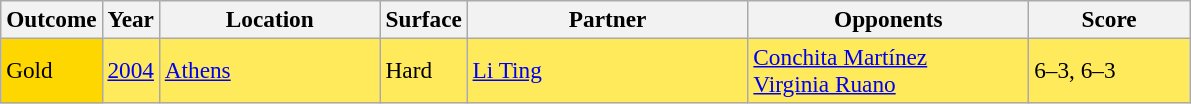<table class="sortable wikitable" style=font-size:97%>
<tr>
<th>Outcome</th>
<th>Year</th>
<th width=140>Location</th>
<th>Surface</th>
<th width=180>Partner</th>
<th width=180>Opponents</th>
<th width=100>Score</th>
</tr>
<tr bgcolor=FFEA5C>
<td bgcolor=gold>Gold</td>
<td><a href='#'>2004</a></td>
<td><a href='#'>Athens</a></td>
<td>Hard</td>
<td> <a href='#'>Li Ting</a></td>
<td> <a href='#'>Conchita Martínez</a> <br>  <a href='#'>Virginia Ruano</a></td>
<td>6–3, 6–3</td>
</tr>
</table>
